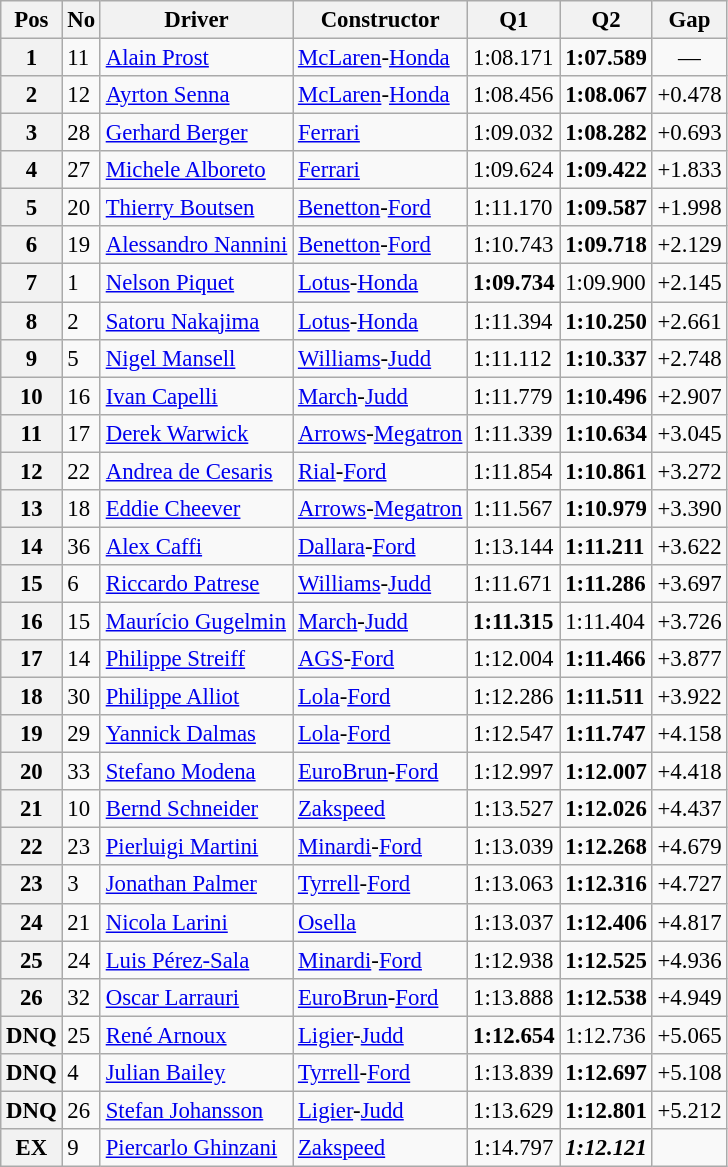<table class="wikitable sortable" style="font-size: 95%;">
<tr>
<th>Pos</th>
<th>No</th>
<th>Driver</th>
<th>Constructor</th>
<th>Q1</th>
<th>Q2</th>
<th>Gap</th>
</tr>
<tr>
<th>1</th>
<td>11</td>
<td> <a href='#'>Alain Prost</a></td>
<td><a href='#'>McLaren</a>-<a href='#'>Honda</a></td>
<td>1:08.171</td>
<td><strong>1:07.589</strong></td>
<td align="center">—</td>
</tr>
<tr>
<th>2</th>
<td>12</td>
<td> <a href='#'>Ayrton Senna</a></td>
<td><a href='#'>McLaren</a>-<a href='#'>Honda</a></td>
<td>1:08.456</td>
<td><strong>1:08.067</strong></td>
<td>+0.478</td>
</tr>
<tr>
<th>3</th>
<td>28</td>
<td> <a href='#'>Gerhard Berger</a></td>
<td><a href='#'>Ferrari</a></td>
<td>1:09.032</td>
<td><strong>1:08.282</strong></td>
<td>+0.693</td>
</tr>
<tr>
<th>4</th>
<td>27</td>
<td> <a href='#'>Michele Alboreto</a></td>
<td><a href='#'>Ferrari</a></td>
<td>1:09.624</td>
<td><strong>1:09.422</strong></td>
<td>+1.833</td>
</tr>
<tr>
<th>5</th>
<td>20</td>
<td> <a href='#'>Thierry Boutsen</a></td>
<td><a href='#'>Benetton</a>-<a href='#'>Ford</a></td>
<td>1:11.170</td>
<td><strong>1:09.587</strong></td>
<td>+1.998</td>
</tr>
<tr>
<th>6</th>
<td>19</td>
<td> <a href='#'>Alessandro Nannini</a></td>
<td><a href='#'>Benetton</a>-<a href='#'>Ford</a></td>
<td>1:10.743</td>
<td><strong>1:09.718</strong></td>
<td>+2.129</td>
</tr>
<tr>
<th>7</th>
<td>1</td>
<td> <a href='#'>Nelson Piquet</a></td>
<td><a href='#'>Lotus</a>-<a href='#'>Honda</a></td>
<td><strong>1:09.734</strong></td>
<td>1:09.900</td>
<td>+2.145</td>
</tr>
<tr>
<th>8</th>
<td>2</td>
<td> <a href='#'>Satoru Nakajima</a></td>
<td><a href='#'>Lotus</a>-<a href='#'>Honda</a></td>
<td>1:11.394</td>
<td><strong>1:10.250</strong></td>
<td>+2.661</td>
</tr>
<tr>
<th>9</th>
<td>5</td>
<td> <a href='#'>Nigel Mansell</a></td>
<td><a href='#'>Williams</a>-<a href='#'>Judd</a></td>
<td>1:11.112</td>
<td><strong>1:10.337</strong></td>
<td>+2.748</td>
</tr>
<tr>
<th>10</th>
<td>16</td>
<td> <a href='#'>Ivan Capelli</a></td>
<td><a href='#'>March</a>-<a href='#'>Judd</a></td>
<td>1:11.779</td>
<td><strong>1:10.496</strong></td>
<td>+2.907</td>
</tr>
<tr>
<th>11</th>
<td>17</td>
<td> <a href='#'>Derek Warwick</a></td>
<td><a href='#'>Arrows</a>-<a href='#'>Megatron</a></td>
<td>1:11.339</td>
<td><strong>1:10.634</strong></td>
<td>+3.045</td>
</tr>
<tr>
<th>12</th>
<td>22</td>
<td> <a href='#'>Andrea de Cesaris</a></td>
<td><a href='#'>Rial</a>-<a href='#'>Ford</a></td>
<td>1:11.854</td>
<td><strong>1:10.861</strong></td>
<td>+3.272</td>
</tr>
<tr>
<th>13</th>
<td>18</td>
<td> <a href='#'>Eddie Cheever</a></td>
<td><a href='#'>Arrows</a>-<a href='#'>Megatron</a></td>
<td>1:11.567</td>
<td><strong>1:10.979</strong></td>
<td>+3.390</td>
</tr>
<tr>
<th>14</th>
<td>36</td>
<td> <a href='#'>Alex Caffi</a></td>
<td><a href='#'>Dallara</a>-<a href='#'>Ford</a></td>
<td>1:13.144</td>
<td><strong>1:11.211</strong></td>
<td>+3.622</td>
</tr>
<tr>
<th>15</th>
<td>6</td>
<td> <a href='#'>Riccardo Patrese</a></td>
<td><a href='#'>Williams</a>-<a href='#'>Judd</a></td>
<td>1:11.671</td>
<td><strong>1:11.286</strong></td>
<td>+3.697</td>
</tr>
<tr>
<th>16</th>
<td>15</td>
<td> <a href='#'>Maurício Gugelmin</a></td>
<td><a href='#'>March</a>-<a href='#'>Judd</a></td>
<td><strong>1:11.315</strong></td>
<td>1:11.404</td>
<td>+3.726</td>
</tr>
<tr>
<th>17</th>
<td>14</td>
<td> <a href='#'>Philippe Streiff</a></td>
<td><a href='#'>AGS</a>-<a href='#'>Ford</a></td>
<td>1:12.004</td>
<td><strong>1:11.466</strong></td>
<td>+3.877</td>
</tr>
<tr>
<th>18</th>
<td>30</td>
<td> <a href='#'>Philippe Alliot</a></td>
<td><a href='#'>Lola</a>-<a href='#'>Ford</a></td>
<td>1:12.286</td>
<td><strong>1:11.511</strong></td>
<td>+3.922</td>
</tr>
<tr>
<th>19</th>
<td>29</td>
<td> <a href='#'>Yannick Dalmas</a></td>
<td><a href='#'>Lola</a>-<a href='#'>Ford</a></td>
<td>1:12.547</td>
<td><strong>1:11.747</strong></td>
<td>+4.158</td>
</tr>
<tr>
<th>20</th>
<td>33</td>
<td> <a href='#'>Stefano Modena</a></td>
<td><a href='#'>EuroBrun</a>-<a href='#'>Ford</a></td>
<td>1:12.997</td>
<td><strong>1:12.007</strong></td>
<td>+4.418</td>
</tr>
<tr>
<th>21</th>
<td>10</td>
<td> <a href='#'>Bernd Schneider</a></td>
<td><a href='#'>Zakspeed</a></td>
<td>1:13.527</td>
<td><strong>1:12.026</strong></td>
<td>+4.437</td>
</tr>
<tr>
<th>22</th>
<td>23</td>
<td> <a href='#'>Pierluigi Martini</a></td>
<td><a href='#'>Minardi</a>-<a href='#'>Ford</a></td>
<td>1:13.039</td>
<td><strong>1:12.268</strong></td>
<td>+4.679</td>
</tr>
<tr>
<th>23</th>
<td>3</td>
<td> <a href='#'>Jonathan Palmer</a></td>
<td><a href='#'>Tyrrell</a>-<a href='#'>Ford</a></td>
<td>1:13.063</td>
<td><strong>1:12.316</strong></td>
<td>+4.727</td>
</tr>
<tr>
<th>24</th>
<td>21</td>
<td> <a href='#'>Nicola Larini</a></td>
<td><a href='#'>Osella</a></td>
<td>1:13.037</td>
<td><strong>1:12.406</strong></td>
<td>+4.817</td>
</tr>
<tr>
<th>25</th>
<td>24</td>
<td> <a href='#'>Luis Pérez-Sala</a></td>
<td><a href='#'>Minardi</a>-<a href='#'>Ford</a></td>
<td>1:12.938</td>
<td><strong>1:12.525</strong></td>
<td>+4.936</td>
</tr>
<tr>
<th>26</th>
<td>32</td>
<td> <a href='#'>Oscar Larrauri</a></td>
<td><a href='#'>EuroBrun</a>-<a href='#'>Ford</a></td>
<td>1:13.888</td>
<td><strong>1:12.538</strong></td>
<td>+4.949</td>
</tr>
<tr>
<th data-sort-value="27">DNQ</th>
<td>25</td>
<td> <a href='#'>René Arnoux</a></td>
<td><a href='#'>Ligier</a>-<a href='#'>Judd</a></td>
<td><strong>1:12.654</strong></td>
<td>1:12.736</td>
<td>+5.065</td>
</tr>
<tr>
<th data-sort-value="28">DNQ</th>
<td>4</td>
<td> <a href='#'>Julian Bailey</a></td>
<td><a href='#'>Tyrrell</a>-<a href='#'>Ford</a></td>
<td>1:13.839</td>
<td><strong>1:12.697</strong></td>
<td>+5.108</td>
</tr>
<tr>
<th data-sort-value="29">DNQ</th>
<td>26</td>
<td> <a href='#'>Stefan Johansson</a></td>
<td><a href='#'>Ligier</a>-<a href='#'>Judd</a></td>
<td>1:13.629</td>
<td><strong>1:12.801</strong></td>
<td>+5.212</td>
</tr>
<tr>
<th>EX</th>
<td>9</td>
<td> <a href='#'>Piercarlo Ghinzani</a></td>
<td><a href='#'>Zakspeed</a></td>
<td>1:14.797</td>
<td><strong><em>1:12.121</em></strong></td>
<td></td>
</tr>
</table>
